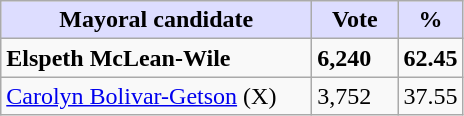<table class="wikitable">
<tr>
<th style="background:#ddf; width:200px;">Mayoral candidate</th>
<th style="background:#ddf; width:50px;">Vote</th>
<th style="background:#ddf; width:30px;">%</th>
</tr>
<tr>
<td><strong>Elspeth McLean-Wile</strong></td>
<td><strong>6,240</strong></td>
<td><strong>62.45</strong></td>
</tr>
<tr>
<td><a href='#'>Carolyn Bolivar-Getson</a> (X)</td>
<td>3,752</td>
<td>37.55</td>
</tr>
</table>
